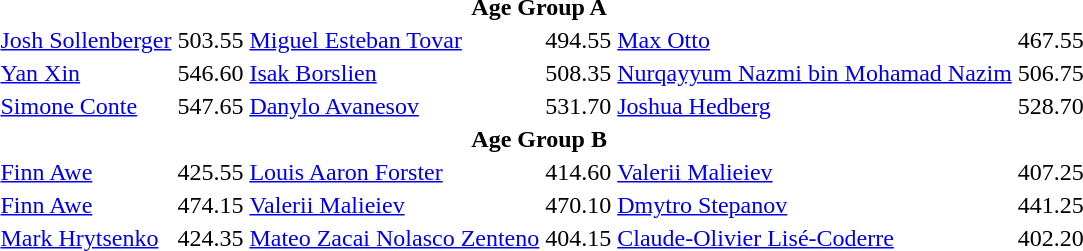<table>
<tr>
<th colspan=7>Age Group A</th>
</tr>
<tr>
<td></td>
<td><a href='#'>Josh Sollenberger</a><br></td>
<td>503.55</td>
<td><a href='#'>Miguel Esteban Tovar</a><br></td>
<td>494.55</td>
<td><a href='#'>Max Otto</a><br></td>
<td>467.55</td>
</tr>
<tr>
<td></td>
<td><a href='#'>Yan Xin</a><br></td>
<td>546.60</td>
<td><a href='#'>Isak Borslien</a><br></td>
<td>508.35</td>
<td><a href='#'>Nurqayyum Nazmi bin Mohamad Nazim</a><br></td>
<td>506.75</td>
</tr>
<tr>
<td></td>
<td><a href='#'>Simone Conte</a><br></td>
<td>547.65</td>
<td><a href='#'>Danylo Avanesov</a><br></td>
<td>531.70</td>
<td><a href='#'>Joshua Hedberg</a><br></td>
<td>528.70</td>
</tr>
<tr>
<th colspan=7>Age Group B</th>
</tr>
<tr>
<td></td>
<td><a href='#'>Finn Awe</a><br></td>
<td>425.55</td>
<td><a href='#'>Louis Aaron Forster</a><br></td>
<td>414.60</td>
<td><a href='#'>Valerii Malieiev</a><br></td>
<td>407.25</td>
</tr>
<tr>
<td></td>
<td><a href='#'>Finn Awe</a><br></td>
<td>474.15</td>
<td><a href='#'>Valerii Malieiev</a><br></td>
<td>470.10</td>
<td><a href='#'>Dmytro Stepanov</a><br></td>
<td>441.25</td>
</tr>
<tr>
<td></td>
<td><a href='#'>Mark Hrytsenko</a><br></td>
<td>424.35</td>
<td><a href='#'>Mateo Zacai Nolasco Zenteno</a><br></td>
<td>404.15</td>
<td><a href='#'>Claude-Olivier Lisé-Coderre</a><br></td>
<td>402.20</td>
</tr>
</table>
